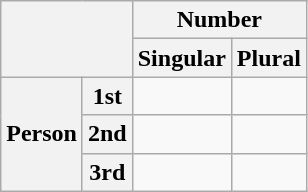<table class="wikitable">
<tr>
<th rowspan=2 colspan=2></th>
<th colspan=2>Number</th>
</tr>
<tr>
<th>Singular</th>
<th>Plural</th>
</tr>
<tr>
<th rowspan=3>Person</th>
<th>1st</th>
<td></td>
<td></td>
</tr>
<tr>
<th>2nd</th>
<td></td>
<td></td>
</tr>
<tr>
<th>3rd</th>
<td></td>
<td></td>
</tr>
</table>
